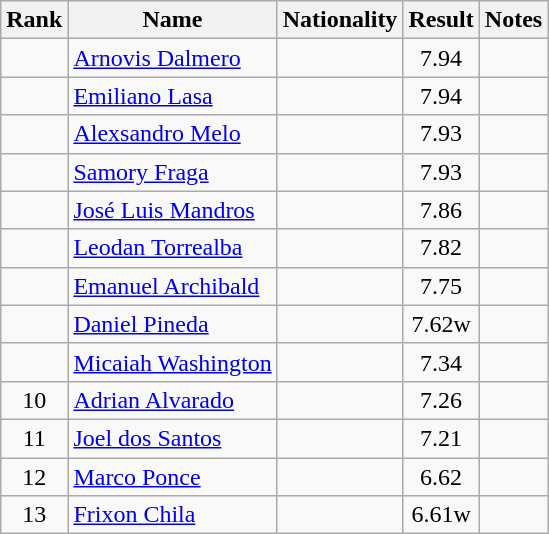<table class="wikitable sortable" style="text-align:center">
<tr>
<th>Rank</th>
<th>Name</th>
<th>Nationality</th>
<th>Result</th>
<th>Notes</th>
</tr>
<tr>
<td></td>
<td align=left><a href='#'>Arnovis Dalmero</a></td>
<td align=left></td>
<td>7.94</td>
<td></td>
</tr>
<tr>
<td></td>
<td align=left><a href='#'>Emiliano Lasa</a></td>
<td align=left></td>
<td>7.94</td>
<td></td>
</tr>
<tr>
<td></td>
<td align=left><a href='#'>Alexsandro Melo</a></td>
<td align=left></td>
<td>7.93</td>
<td></td>
</tr>
<tr>
<td></td>
<td align=left><a href='#'>Samory Fraga</a></td>
<td align=left></td>
<td>7.93</td>
<td></td>
</tr>
<tr>
<td></td>
<td align=left><a href='#'>José Luis Mandros</a></td>
<td align=left></td>
<td>7.86</td>
<td></td>
</tr>
<tr>
<td></td>
<td align=left><a href='#'>Leodan Torrealba</a></td>
<td align=left></td>
<td>7.82</td>
<td></td>
</tr>
<tr>
<td></td>
<td align=left><a href='#'>Emanuel Archibald</a></td>
<td align=left></td>
<td>7.75</td>
<td></td>
</tr>
<tr>
<td></td>
<td align=left><a href='#'>Daniel Pineda</a></td>
<td align=left></td>
<td>7.62w</td>
<td></td>
</tr>
<tr>
<td></td>
<td align=left><a href='#'>Micaiah Washington</a></td>
<td align=left></td>
<td>7.34</td>
<td></td>
</tr>
<tr>
<td>10</td>
<td align=left><a href='#'>Adrian Alvarado</a></td>
<td align=left></td>
<td>7.26</td>
<td></td>
</tr>
<tr>
<td>11</td>
<td align=left><a href='#'>Joel dos Santos</a></td>
<td align=left></td>
<td>7.21</td>
<td></td>
</tr>
<tr>
<td>12</td>
<td align=left><a href='#'>Marco Ponce</a></td>
<td align=left></td>
<td>6.62</td>
<td></td>
</tr>
<tr>
<td>13</td>
<td align=left><a href='#'>Frixon Chila</a></td>
<td align=left></td>
<td>6.61w</td>
<td></td>
</tr>
</table>
